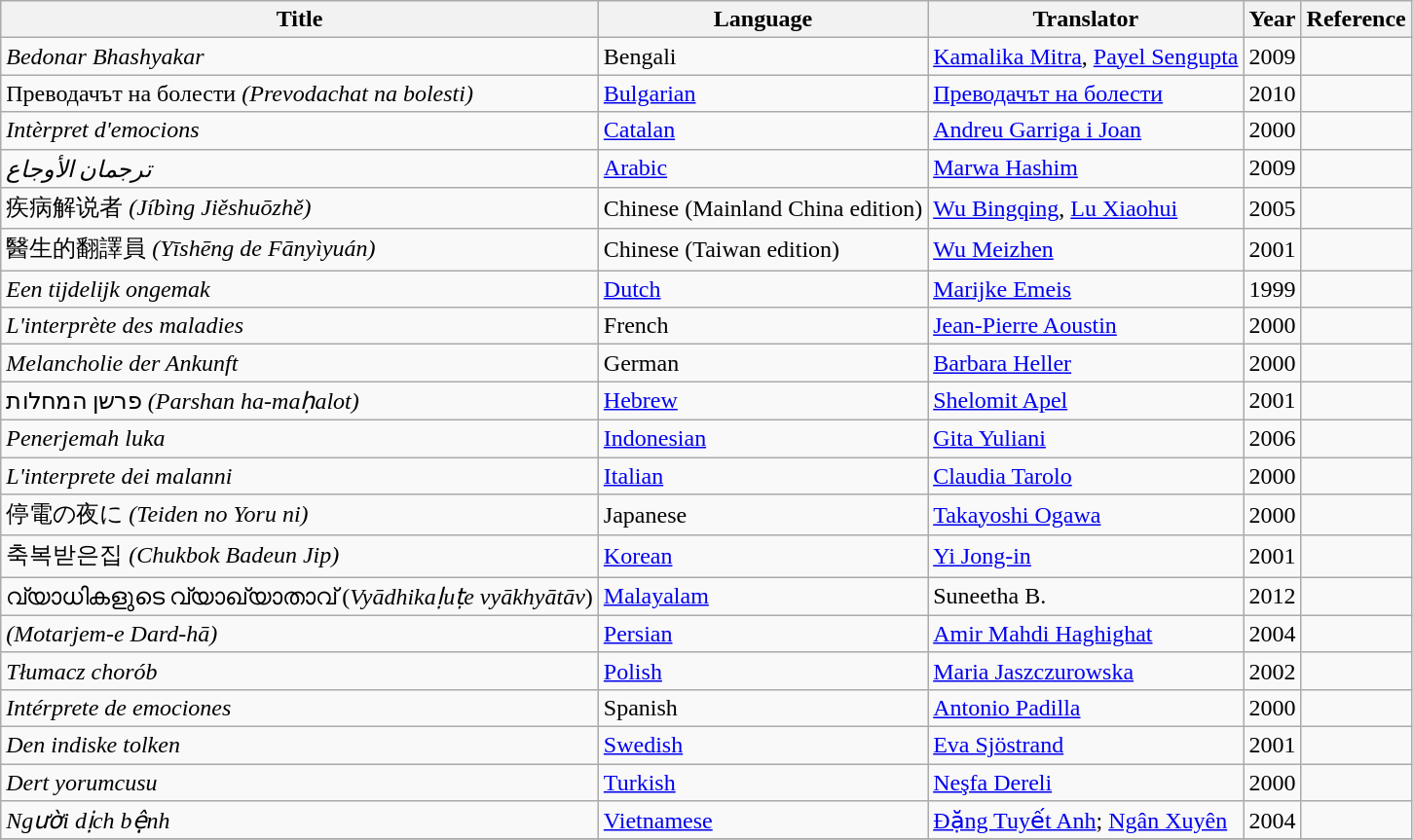<table class="wikitable sortable">
<tr>
<th>Title</th>
<th>Language</th>
<th>Translator</th>
<th>Year</th>
<th>Reference</th>
</tr>
<tr>
<td><em>Bedonar Bhashyakar</em></td>
<td>Bengali</td>
<td><a href='#'>Kamalika Mitra</a>, <a href='#'>Payel Sengupta</a></td>
<td>2009</td>
<td></td>
</tr>
<tr>
<td>Преводачът на болести <em> (Prevodachat na bolesti) </em></td>
<td><a href='#'>Bulgarian</a></td>
<td><a href='#'>Преводачът на болести</a></td>
<td>2010</td>
<td></td>
</tr>
<tr>
<td><em>Intèrpret d'emocions</em></td>
<td><a href='#'>Catalan</a></td>
<td><a href='#'>Andreu Garriga i Joan</a></td>
<td>2000</td>
<td></td>
</tr>
<tr>
<td><em>ترجمان الأوجاع</em></td>
<td><a href='#'>Arabic</a></td>
<td><a href='#'>Marwa Hashim</a></td>
<td>2009</td>
<td></td>
</tr>
<tr>
<td>疾病解说者 <em>(Jíbìng Jiěshuōzhě)</em></td>
<td>Chinese (Mainland China edition)</td>
<td><a href='#'>Wu Bingqing</a>, <a href='#'>Lu Xiaohui</a></td>
<td>2005</td>
<td></td>
</tr>
<tr>
<td>醫生的翻譯員 <em>(Yīshēng de Fānyìyuán)</em></td>
<td>Chinese (Taiwan edition)</td>
<td><a href='#'>Wu Meizhen</a></td>
<td>2001</td>
<td></td>
</tr>
<tr>
<td><em>Een tijdelijk ongemak</em></td>
<td><a href='#'>Dutch</a></td>
<td><a href='#'>Marijke Emeis</a></td>
<td>1999</td>
<td></td>
</tr>
<tr>
<td><em>L'interprète des maladies</em></td>
<td>French</td>
<td><a href='#'>Jean-Pierre Aoustin</a></td>
<td>2000</td>
<td></td>
</tr>
<tr>
<td><em>Melancholie der Ankunft</em></td>
<td>German</td>
<td><a href='#'>Barbara Heller</a></td>
<td>2000</td>
<td></td>
</tr>
<tr>
<td>פרשן המחלות <em>(Parshan ha-maḥalot)</em></td>
<td><a href='#'>Hebrew</a></td>
<td><a href='#'>Shelomit Apel</a></td>
<td>2001</td>
<td></td>
</tr>
<tr>
<td><em>Penerjemah luka</em></td>
<td><a href='#'>Indonesian</a></td>
<td><a href='#'>Gita Yuliani</a></td>
<td>2006</td>
<td></td>
</tr>
<tr>
<td><em>L'interprete dei malanni</em></td>
<td><a href='#'>Italian</a></td>
<td><a href='#'>Claudia Tarolo</a></td>
<td>2000</td>
<td></td>
</tr>
<tr>
<td>停電の夜に <em>(Teiden no Yoru ni)</em></td>
<td>Japanese</td>
<td><a href='#'>Takayoshi Ogawa</a></td>
<td>2000</td>
<td></td>
</tr>
<tr>
<td>축복받은집 <em>(Chukbok Badeun Jip)</em></td>
<td><a href='#'>Korean</a></td>
<td><a href='#'>Yi Jong-in</a></td>
<td>2001</td>
<td></td>
</tr>
<tr>
<td>വ്യാധികളുടെ വ്യാഖ്യാതാവ് (<em>Vyādhikaḷuṭe vyākhyātāv</em>)</td>
<td><a href='#'>Malayalam</a></td>
<td>Suneetha B.</td>
<td>2012</td>
<td></td>
</tr>
<tr>
<td> <em>(Motarjem-e Dard-hā)</em></td>
<td><a href='#'>Persian</a></td>
<td><a href='#'>Amir Mahdi Haghighat</a></td>
<td>2004</td>
<td></td>
</tr>
<tr>
<td><em>Tłumacz chorób</em></td>
<td><a href='#'>Polish</a></td>
<td><a href='#'>Maria Jaszczurowska</a></td>
<td>2002</td>
<td></td>
</tr>
<tr>
<td><em>Intérprete de emociones</em></td>
<td>Spanish</td>
<td><a href='#'>Antonio Padilla</a></td>
<td>2000</td>
<td></td>
</tr>
<tr>
<td><em>Den indiske tolken</em></td>
<td><a href='#'>Swedish</a></td>
<td><a href='#'>Eva Sjöstrand</a></td>
<td>2001</td>
<td></td>
</tr>
<tr>
<td><em>Dert yorumcusu</em></td>
<td><a href='#'>Turkish</a></td>
<td><a href='#'>Neşfa Dereli</a></td>
<td>2000</td>
<td></td>
</tr>
<tr>
<td><em>Người dịch bệnh</em></td>
<td><a href='#'>Vietnamese</a></td>
<td><a href='#'>Đặng Tuyết Anh</a>; <a href='#'>Ngân Xuyên</a></td>
<td>2004</td>
<td></td>
</tr>
<tr>
</tr>
</table>
